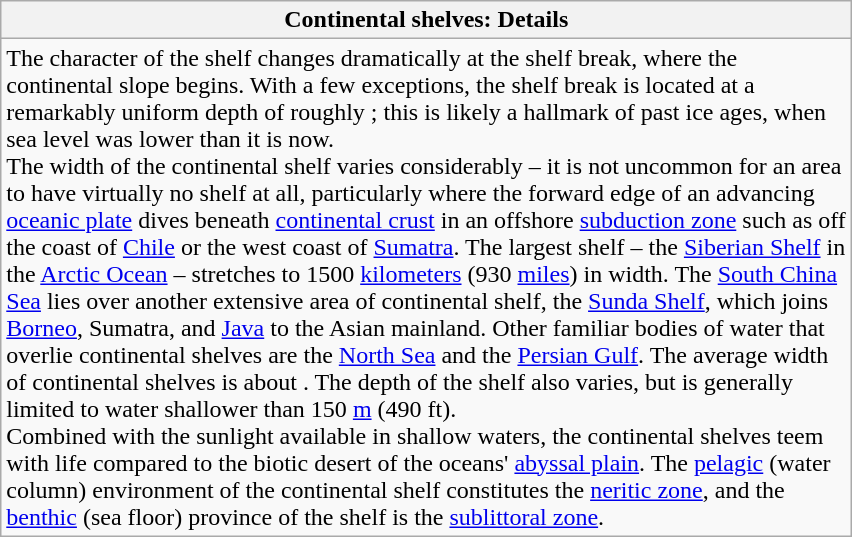<table class="wikitable collapsible collapsed">
<tr>
<th align="center" width="560px">Continental shelves: Details</th>
</tr>
<tr>
<td>The character of the shelf changes dramatically at the shelf break, where the continental slope begins. With a few exceptions, the shelf break is located at a remarkably uniform depth of roughly ; this is likely a hallmark of past ice ages, when sea level was lower than it is now.<br>The width of the continental shelf varies considerably – it is not uncommon for an area to have virtually no shelf at all, particularly where the forward edge of an advancing <a href='#'>oceanic plate</a> dives beneath <a href='#'>continental crust</a> in an offshore <a href='#'>subduction zone</a> such as off the coast of <a href='#'>Chile</a> or the west coast of <a href='#'>Sumatra</a>. The largest shelf – the <a href='#'>Siberian Shelf</a> in the <a href='#'>Arctic Ocean</a> – stretches to 1500 <a href='#'>kilometers</a> (930 <a href='#'>miles</a>) in width. The <a href='#'>South China Sea</a> lies over another extensive area of continental shelf, the <a href='#'>Sunda Shelf</a>, which joins <a href='#'>Borneo</a>, Sumatra, and <a href='#'>Java</a> to the Asian mainland. Other familiar bodies of water that overlie continental shelves are the <a href='#'>North Sea</a> and the <a href='#'>Persian Gulf</a>. The average width of continental shelves is about . The depth of the shelf also varies, but is generally limited to water shallower than 150 <a href='#'>m</a> (490 ft).<br>Combined with the sunlight available in shallow waters, the continental shelves teem with life compared to the biotic desert of the oceans' <a href='#'>abyssal plain</a>. The <a href='#'>pelagic</a> (water column) environment of the continental shelf constitutes the <a href='#'>neritic zone</a>, and the <a href='#'>benthic</a> (sea floor) province of the shelf is the <a href='#'>sublittoral zone</a>.</td>
</tr>
</table>
